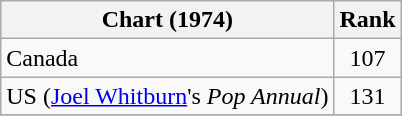<table class="wikitable">
<tr>
<th>Chart (1974)</th>
<th style="text-align:center;">Rank</th>
</tr>
<tr>
<td>Canada</td>
<td style="text-align:center;">107</td>
</tr>
<tr>
<td>US (<a href='#'>Joel Whitburn</a>'s <em>Pop Annual</em>)</td>
<td style="text-align:center;">131</td>
</tr>
<tr>
</tr>
</table>
